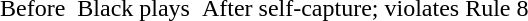<table border="0" cellspacing="0" cellpadding="0">
<tr valign="top">
<td><br></td>
<td>  </td>
<td><br></td>
<td>  </td>
<td><br></td>
</tr>
<tr valign="top">
<td>Before</td>
<td>  </td>
<td>Black plays</td>
<td>  </td>
<td>After self-capture; violates Rule 8</td>
</tr>
</table>
